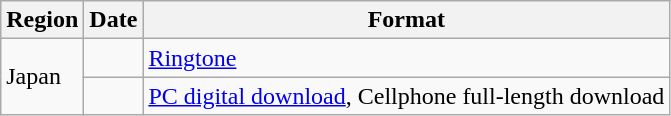<table class="wikitable">
<tr>
<th>Region</th>
<th>Date</th>
<th>Format</th>
</tr>
<tr>
<td rowspan="2">Japan</td>
<td></td>
<td><a href='#'>Ringtone</a></td>
</tr>
<tr>
<td></td>
<td><a href='#'>PC digital download</a>, Cellphone full-length download</td>
</tr>
</table>
